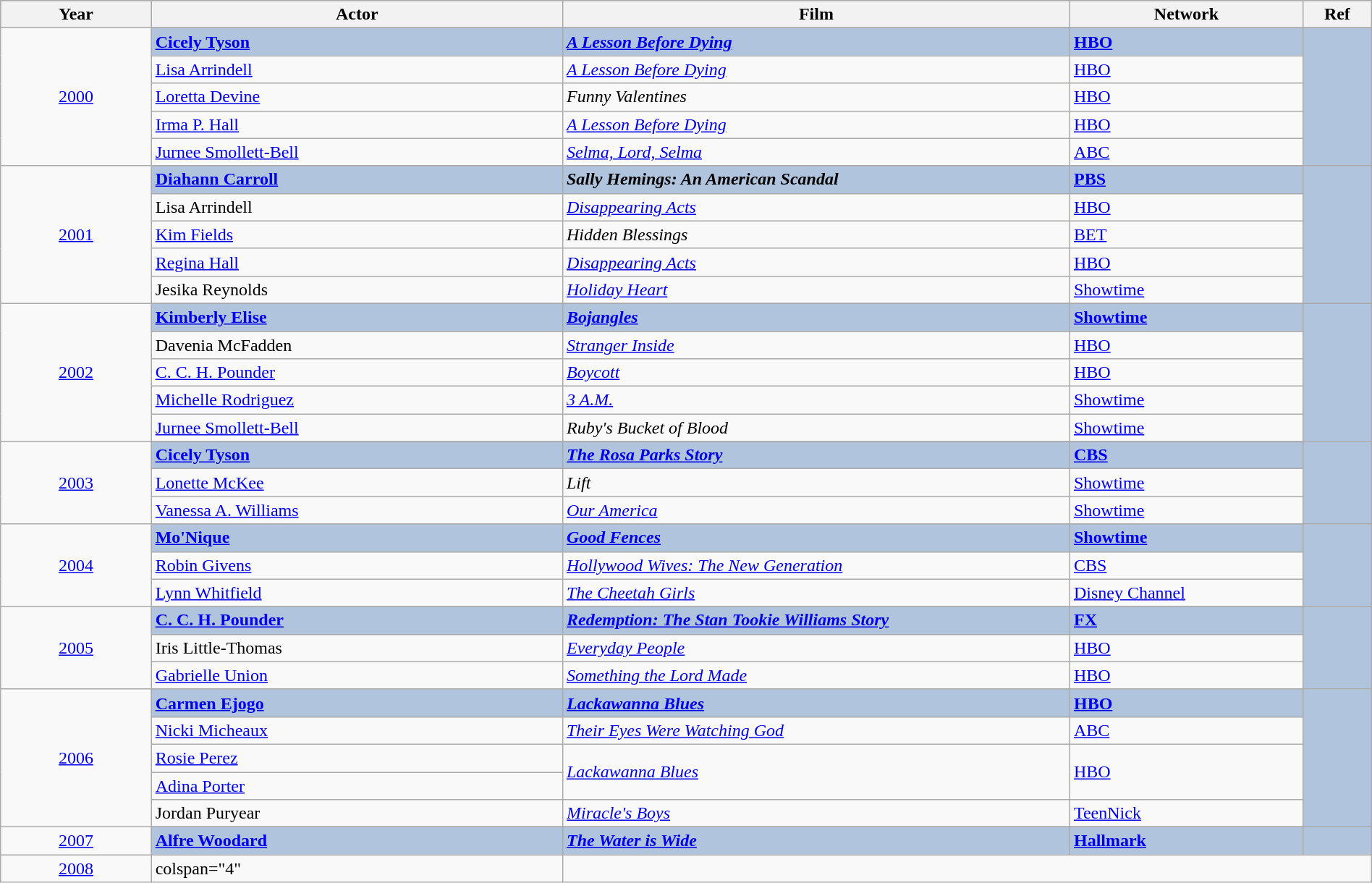<table class="wikitable" style="width:100%;">
<tr style="background:#bebebe;">
<th style="width:11%;">Year</th>
<th style="width:30%;">Actor</th>
<th style="width:37%;">Film</th>
<th style="width:17%;">Network</th>
<th style="width:5%;">Ref</th>
</tr>
<tr>
<td rowspan="6" align="center"><a href='#'>2000</a></td>
</tr>
<tr style="background:#B0C4DE">
<td><strong><a href='#'>Cicely Tyson</a></strong></td>
<td><strong><em><a href='#'>A Lesson Before Dying</a></em></strong></td>
<td><strong><a href='#'>HBO</a></strong></td>
<td rowspan="6" align="center"></td>
</tr>
<tr>
<td><a href='#'>Lisa Arrindell</a></td>
<td><em><a href='#'>A Lesson Before Dying</a></em></td>
<td><a href='#'>HBO</a></td>
</tr>
<tr>
<td><a href='#'>Loretta Devine</a></td>
<td><em>Funny Valentines</em></td>
<td><a href='#'>HBO</a></td>
</tr>
<tr>
<td><a href='#'>Irma P. Hall</a></td>
<td><em><a href='#'>A Lesson Before Dying</a></em></td>
<td><a href='#'>HBO</a></td>
</tr>
<tr>
<td><a href='#'>Jurnee Smollett-Bell</a></td>
<td><em><a href='#'>Selma, Lord, Selma</a></em></td>
<td><a href='#'>ABC</a></td>
</tr>
<tr>
<td rowspan="6" align="center"><a href='#'>2001</a></td>
</tr>
<tr style="background:#B0C4DE">
<td><strong><a href='#'>Diahann Carroll</a></strong></td>
<td><strong><em>Sally Hemings: An American Scandal</em></strong></td>
<td><strong><a href='#'>PBS</a></strong></td>
<td rowspan="6" align="center"></td>
</tr>
<tr>
<td>Lisa Arrindell</td>
<td><em><a href='#'>Disappearing Acts</a></em></td>
<td><a href='#'>HBO</a></td>
</tr>
<tr>
<td><a href='#'>Kim Fields</a></td>
<td><em>Hidden Blessings</em></td>
<td><a href='#'>BET</a></td>
</tr>
<tr>
<td><a href='#'>Regina Hall</a></td>
<td><em><a href='#'>Disappearing Acts</a></em></td>
<td><a href='#'>HBO</a></td>
</tr>
<tr>
<td>Jesika Reynolds</td>
<td><em><a href='#'>Holiday Heart</a></em></td>
<td><a href='#'>Showtime</a></td>
</tr>
<tr>
<td rowspan="6" align="center"><a href='#'>2002</a></td>
</tr>
<tr style="background:#B0C4DE">
<td><strong><a href='#'>Kimberly Elise</a></strong></td>
<td><strong><em><a href='#'>Bojangles</a></em></strong></td>
<td><strong><a href='#'>Showtime</a></strong></td>
<td rowspan="6" align="center"></td>
</tr>
<tr>
<td>Davenia McFadden</td>
<td><em><a href='#'>Stranger Inside</a></em></td>
<td><a href='#'>HBO</a></td>
</tr>
<tr>
<td><a href='#'>C. C. H. Pounder</a></td>
<td><em><a href='#'>Boycott</a></em></td>
<td><a href='#'>HBO</a></td>
</tr>
<tr>
<td><a href='#'>Michelle Rodriguez</a></td>
<td><em><a href='#'>3 A.M.</a></em></td>
<td><a href='#'>Showtime</a></td>
</tr>
<tr>
<td><a href='#'>Jurnee Smollett-Bell</a></td>
<td><em>Ruby's Bucket of Blood</em></td>
<td><a href='#'>Showtime</a></td>
</tr>
<tr>
<td rowspan="4" align="center"><a href='#'>2003</a></td>
</tr>
<tr style="background:#B0C4DE">
<td><strong><a href='#'>Cicely Tyson</a></strong></td>
<td><strong><em><a href='#'>The Rosa Parks Story</a></em></strong></td>
<td><strong><a href='#'>CBS</a></strong></td>
<td rowspan="4" align="center"></td>
</tr>
<tr>
<td><a href='#'>Lonette McKee</a></td>
<td><em>Lift</em></td>
<td><a href='#'>Showtime</a></td>
</tr>
<tr>
<td><a href='#'>Vanessa A. Williams</a></td>
<td><em><a href='#'>Our America</a></em></td>
<td><a href='#'>Showtime</a></td>
</tr>
<tr>
<td rowspan="4" align="center"><a href='#'>2004</a></td>
</tr>
<tr style="background:#B0C4DE">
<td><strong><a href='#'>Mo'Nique</a></strong></td>
<td><strong><em><a href='#'>Good Fences</a></em></strong></td>
<td><strong><a href='#'>Showtime</a></strong></td>
<td rowspan="4" align="center"></td>
</tr>
<tr>
<td><a href='#'>Robin Givens</a></td>
<td><em><a href='#'>Hollywood Wives: The New Generation</a></em></td>
<td><a href='#'>CBS</a></td>
</tr>
<tr>
<td><a href='#'>Lynn Whitfield</a></td>
<td><em><a href='#'>The Cheetah Girls</a></em></td>
<td><a href='#'>Disney Channel</a></td>
</tr>
<tr>
<td rowspan="4" align="center"><a href='#'>2005</a></td>
</tr>
<tr style="background:#B0C4DE">
<td><strong><a href='#'>C. C. H. Pounder</a></strong></td>
<td><strong><em><a href='#'>Redemption: The Stan Tookie Williams Story</a></em></strong></td>
<td><strong><a href='#'>FX</a></strong></td>
<td rowspan="4" align="center"></td>
</tr>
<tr>
<td>Iris Little-Thomas</td>
<td><em><a href='#'>Everyday People</a></em></td>
<td><a href='#'>HBO</a></td>
</tr>
<tr>
<td><a href='#'>Gabrielle Union</a></td>
<td><em><a href='#'>Something the Lord Made</a></em></td>
<td><a href='#'>HBO</a></td>
</tr>
<tr>
<td rowspan="6" align="center"><a href='#'>2006</a></td>
</tr>
<tr style="background:#B0C4DE">
<td><strong><a href='#'>Carmen Ejogo</a></strong></td>
<td><strong><em><a href='#'>Lackawanna Blues</a></em></strong></td>
<td><strong><a href='#'>HBO</a></strong></td>
<td rowspan="6" align="center"></td>
</tr>
<tr>
<td><a href='#'>Nicki Micheaux</a></td>
<td><em><a href='#'>Their Eyes Were Watching God</a></em></td>
<td><a href='#'>ABC</a></td>
</tr>
<tr>
<td><a href='#'>Rosie Perez</a></td>
<td rowspan="2"><em><a href='#'>Lackawanna Blues</a></em></td>
<td rowspan="2"><a href='#'>HBO</a></td>
</tr>
<tr>
<td><a href='#'>Adina Porter</a></td>
</tr>
<tr>
<td>Jordan Puryear</td>
<td><em><a href='#'>Miracle's Boys</a></em></td>
<td><a href='#'>TeenNick</a></td>
</tr>
<tr>
<td rowspan="2" align="center"><a href='#'>2007</a></td>
</tr>
<tr style="background:#B0C4DE">
<td><strong><a href='#'>Alfre Woodard</a></strong></td>
<td><strong><em><a href='#'>The Water is Wide</a></em></strong></td>
<td><strong><a href='#'>Hallmark</a></strong></td>
<td align="center"></td>
</tr>
<tr>
<td align="center"><a href='#'>2008</a></td>
<td>colspan="4" </td>
</tr>
</table>
